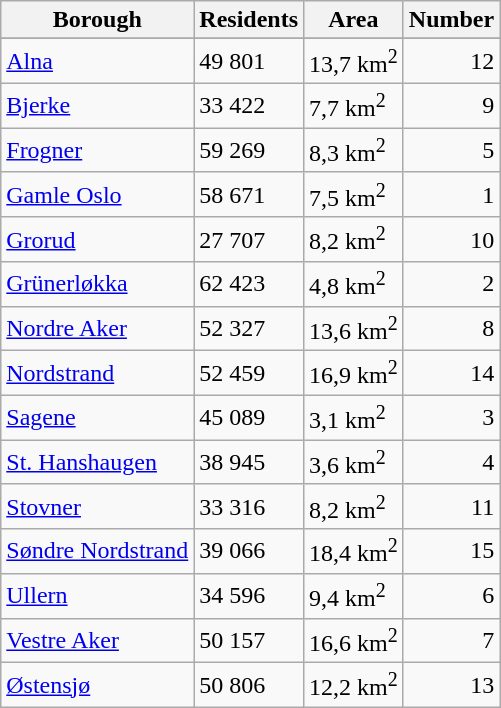<table class="wikitable sortable">
<tr>
<th>Borough</th>
<th>Residents</th>
<th>Area</th>
<th>Number</th>
</tr>
<tr>
</tr>
<tr>
<td><a href='#'>Alna</a></td>
<td>49 801</td>
<td>13,7 km<sup>2</sup></td>
<td align="right">12</td>
</tr>
<tr>
<td><a href='#'>Bjerke</a></td>
<td>33 422</td>
<td>7,7 km<sup>2</sup></td>
<td align="right">9</td>
</tr>
<tr>
<td><a href='#'>Frogner</a></td>
<td>59 269</td>
<td>8,3 km<sup>2</sup></td>
<td align="right">5</td>
</tr>
<tr>
<td><a href='#'>Gamle Oslo</a></td>
<td>58 671</td>
<td>7,5 km<sup>2</sup></td>
<td align="right">1</td>
</tr>
<tr>
<td><a href='#'>Grorud</a></td>
<td>27 707</td>
<td>8,2 km<sup>2</sup></td>
<td align="right">10</td>
</tr>
<tr>
<td><a href='#'>Grünerløkka</a></td>
<td>62 423</td>
<td>4,8 km<sup>2</sup></td>
<td align="right">2</td>
</tr>
<tr>
<td><a href='#'>Nordre Aker</a></td>
<td>52 327</td>
<td>13,6 km<sup>2</sup></td>
<td align="right">8</td>
</tr>
<tr>
<td><a href='#'>Nordstrand</a></td>
<td>52 459</td>
<td>16,9 km<sup>2</sup></td>
<td align="right">14</td>
</tr>
<tr>
<td><a href='#'>Sagene</a></td>
<td>45 089</td>
<td>3,1 km<sup>2</sup></td>
<td align="right">3</td>
</tr>
<tr>
<td><a href='#'>St. Hanshaugen</a></td>
<td>38 945</td>
<td>3,6 km<sup>2</sup></td>
<td align="right">4</td>
</tr>
<tr>
<td><a href='#'>Stovner</a></td>
<td>33 316</td>
<td>8,2 km<sup>2</sup></td>
<td align="right">11</td>
</tr>
<tr>
<td><a href='#'>Søndre Nordstrand</a></td>
<td>39 066</td>
<td>18,4 km<sup>2</sup></td>
<td align="right">15</td>
</tr>
<tr>
<td><a href='#'>Ullern</a></td>
<td>34 596</td>
<td>9,4 km<sup>2</sup></td>
<td align="right">6</td>
</tr>
<tr>
<td><a href='#'>Vestre Aker</a></td>
<td>50 157</td>
<td>16,6 km<sup>2</sup></td>
<td align="right">7</td>
</tr>
<tr>
<td><a href='#'>Østensjø</a></td>
<td>50 806</td>
<td>12,2 km<sup>2</sup></td>
<td align="right">13</td>
</tr>
</table>
